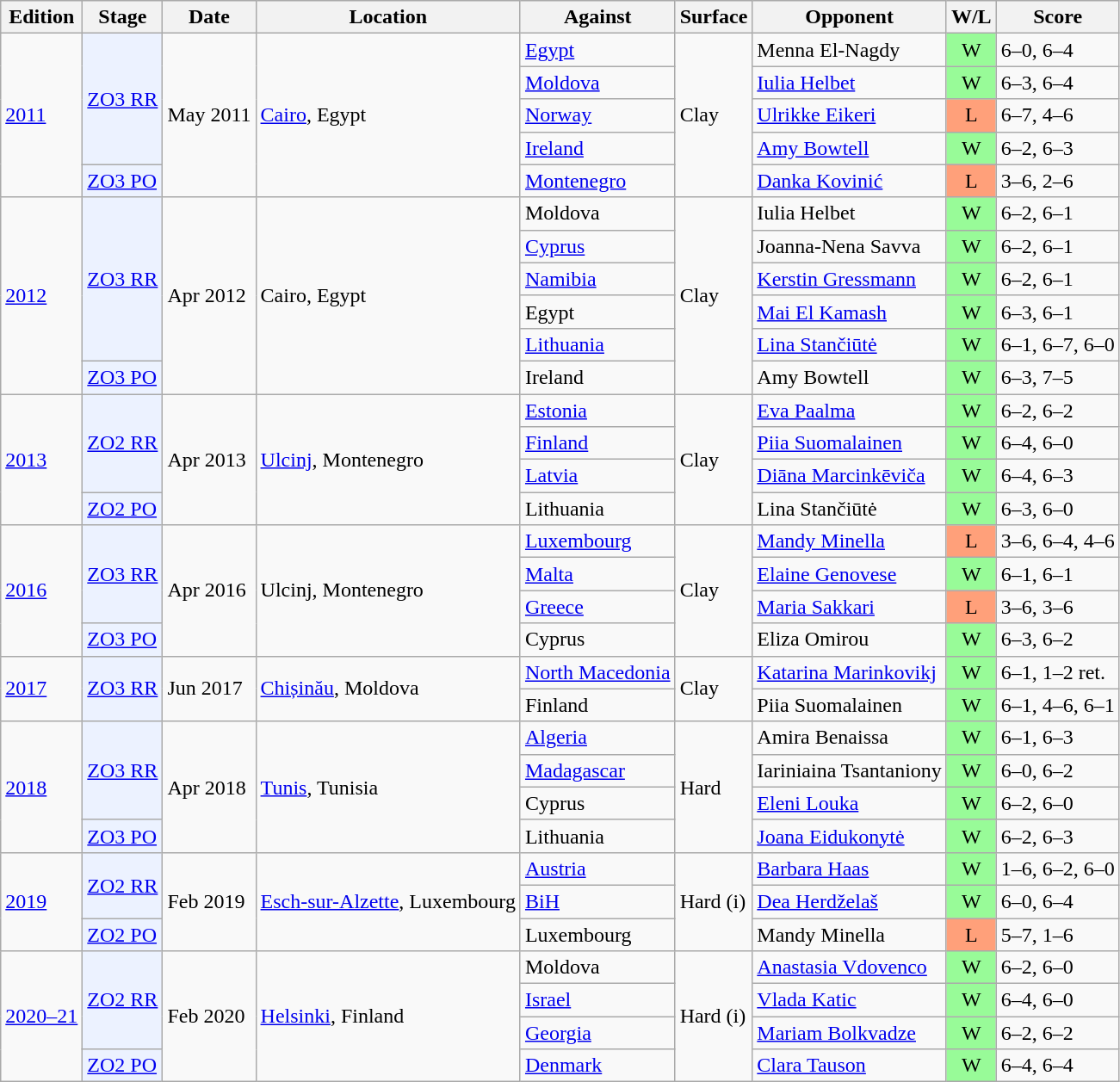<table class=wikitable>
<tr>
<th>Edition</th>
<th>Stage</th>
<th>Date</th>
<th>Location</th>
<th>Against</th>
<th>Surface</th>
<th>Opponent</th>
<th>W/L</th>
<th>Score</th>
</tr>
<tr>
<td rowspan=5><a href='#'>2011</a></td>
<td rowspan=4 style=background:#ecf2ff><a href='#'>ZO3 RR</a></td>
<td rowspan="5">May 2011</td>
<td rowspan=5><a href='#'>Cairo</a>, Egypt</td>
<td> <a href='#'>Egypt</a></td>
<td rowspan=5>Clay</td>
<td>Menna El-Nagdy</td>
<td style=text-align:center;background:#98FB98>W</td>
<td>6–0, 6–4</td>
</tr>
<tr>
<td> <a href='#'>Moldova</a></td>
<td><a href='#'>Iulia Helbet</a></td>
<td style=text-align:center;background:#98FB98>W</td>
<td>6–3, 6–4</td>
</tr>
<tr>
<td> <a href='#'>Norway</a></td>
<td><a href='#'>Ulrikke Eikeri</a></td>
<td style=text-align:center;background:#ffa07a>L</td>
<td>6–7, 4–6</td>
</tr>
<tr>
<td> <a href='#'>Ireland</a></td>
<td><a href='#'>Amy Bowtell</a></td>
<td style=text-align:center;background:#98FB98>W</td>
<td>6–2, 6–3</td>
</tr>
<tr>
<td style=background:#ecf2ff><a href='#'>ZO3 PO</a></td>
<td> <a href='#'>Montenegro</a></td>
<td><a href='#'>Danka Kovinić</a></td>
<td style=text-align:center;background:#ffa07a>L</td>
<td>3–6, 2–6</td>
</tr>
<tr>
<td rowspan=6><a href='#'>2012</a></td>
<td rowspan=5 style=background:#ecf2ff><a href='#'>ZO3 RR</a></td>
<td rowspan="6">Apr 2012</td>
<td rowspan=6>Cairo, Egypt</td>
<td> Moldova</td>
<td rowspan=6>Clay</td>
<td>Iulia Helbet</td>
<td style=text-align:center;background:#98FB98>W</td>
<td>6–2, 6–1</td>
</tr>
<tr>
<td> <a href='#'>Cyprus</a></td>
<td>Joanna-Nena Savva</td>
<td style=text-align:center;background:#98FB98>W</td>
<td>6–2, 6–1</td>
</tr>
<tr>
<td> <a href='#'>Namibia</a></td>
<td><a href='#'>Kerstin Gressmann</a></td>
<td style=text-align:center;background:#98FB98>W</td>
<td>6–2, 6–1</td>
</tr>
<tr>
<td> Egypt</td>
<td><a href='#'>Mai El Kamash</a></td>
<td style=text-align:center;background:#98FB98>W</td>
<td>6–3, 6–1</td>
</tr>
<tr>
<td> <a href='#'>Lithuania</a></td>
<td><a href='#'>Lina Stančiūtė</a></td>
<td style=text-align:center;background:#98FB98>W</td>
<td>6–1, 6–7, 6–0</td>
</tr>
<tr>
<td style=background:#ecf2ff><a href='#'>ZO3 PO</a></td>
<td> Ireland</td>
<td>Amy Bowtell</td>
<td style=text-align:center;background:#98FB98>W</td>
<td>6–3, 7–5</td>
</tr>
<tr>
<td rowspan=4><a href='#'>2013</a></td>
<td rowspan=3 style=background:#ecf2ff><a href='#'>ZO2 RR</a></td>
<td rowspan="4">Apr 2013</td>
<td rowspan=4><a href='#'>Ulcinj</a>, Montenegro</td>
<td> <a href='#'>Estonia</a></td>
<td rowspan=4>Clay</td>
<td><a href='#'>Eva Paalma</a></td>
<td style=text-align:center;background:#98FB98>W</td>
<td>6–2, 6–2</td>
</tr>
<tr>
<td> <a href='#'>Finland</a></td>
<td><a href='#'>Piia Suomalainen</a></td>
<td style=text-align:center;background:#98FB98>W</td>
<td>6–4, 6–0</td>
</tr>
<tr>
<td> <a href='#'>Latvia</a></td>
<td><a href='#'>Diāna Marcinkēviča</a></td>
<td style=text-align:center;background:#98FB98>W</td>
<td>6–4, 6–3</td>
</tr>
<tr>
<td style=background:#ecf2ff><a href='#'>ZO2 PO</a></td>
<td> Lithuania</td>
<td>Lina Stančiūtė</td>
<td style=text-align:center;background:#98FB98>W</td>
<td>6–3, 6–0</td>
</tr>
<tr>
<td rowspan=4><a href='#'>2016</a></td>
<td rowspan=3 style=background:#ecf2ff><a href='#'>ZO3 RR</a></td>
<td rowspan="4">Apr 2016</td>
<td rowspan=4>Ulcinj, Montenegro</td>
<td> <a href='#'>Luxembourg</a></td>
<td rowspan=4>Clay</td>
<td><a href='#'>Mandy Minella</a></td>
<td style=text-align:center;background:#ffa07a>L</td>
<td>3–6, 6–4, 4–6</td>
</tr>
<tr>
<td> <a href='#'>Malta</a></td>
<td><a href='#'>Elaine Genovese</a></td>
<td style=text-align:center;background:#98FB98>W</td>
<td>6–1, 6–1</td>
</tr>
<tr>
<td> <a href='#'>Greece</a></td>
<td><a href='#'>Maria Sakkari</a></td>
<td style=text-align:center;background:#ffa07a>L</td>
<td>3–6, 3–6</td>
</tr>
<tr>
<td style=background:#ecf2ff><a href='#'>ZO3 PO</a></td>
<td> Cyprus</td>
<td>Eliza Omirou</td>
<td style=text-align:center;background:#98FB98>W</td>
<td>6–3, 6–2</td>
</tr>
<tr>
<td rowspan=2><a href='#'>2017</a></td>
<td rowspan=2 style=background:#ecf2ff><a href='#'>ZO3 RR</a></td>
<td rowspan="2">Jun 2017</td>
<td rowspan=2><a href='#'>Chișinău</a>, Moldova</td>
<td> <a href='#'>North Macedonia</a></td>
<td rowspan=2>Clay</td>
<td><a href='#'>Katarina Marinkovikj</a></td>
<td style=text-align:center;background:#98FB98>W</td>
<td>6–1, 1–2 ret.</td>
</tr>
<tr>
<td> Finland</td>
<td>Piia Suomalainen</td>
<td style=text-align:center;background:#98FB98>W</td>
<td>6–1, 4–6, 6–1</td>
</tr>
<tr>
<td rowspan=4><a href='#'>2018</a></td>
<td rowspan=3 style=background:#ecf2ff><a href='#'>ZO3 RR</a></td>
<td rowspan="4">Apr 2018</td>
<td rowspan=4><a href='#'>Tunis</a>, Tunisia</td>
<td> <a href='#'>Algeria</a></td>
<td rowspan=4>Hard</td>
<td>Amira Benaissa</td>
<td style=text-align:center;background:#98FB98>W</td>
<td>6–1, 6–3</td>
</tr>
<tr>
<td> <a href='#'>Madagascar</a></td>
<td>Iariniaina Tsantaniony</td>
<td style=text-align:center;background:#98FB98>W</td>
<td>6–0, 6–2</td>
</tr>
<tr>
<td> Cyprus</td>
<td><a href='#'>Eleni Louka</a></td>
<td style=text-align:center;background:#98FB98>W</td>
<td>6–2, 6–0</td>
</tr>
<tr>
<td style=background:#ecf2ff><a href='#'>ZO3 PO</a></td>
<td> Lithuania</td>
<td><a href='#'>Joana Eidukonytė</a></td>
<td style=text-align:center;background:#98FB98>W</td>
<td>6–2, 6–3</td>
</tr>
<tr>
<td rowspan=3><a href='#'>2019</a></td>
<td rowspan=2  style=background:#ecf2ff><a href='#'>ZO2 RR</a></td>
<td rowspan="3">Feb 2019</td>
<td rowspan=3><a href='#'>Esch-sur-Alzette</a>, Luxembourg</td>
<td> <a href='#'>Austria</a></td>
<td rowspan=3>Hard (i)</td>
<td><a href='#'>Barbara Haas</a></td>
<td style=text-align:center;background:#98FB98>W</td>
<td>1–6, 6–2, 6–0</td>
</tr>
<tr>
<td> <a href='#'>BiH</a></td>
<td><a href='#'>Dea Herdželaš</a></td>
<td style=text-align:center;background:#98FB98>W</td>
<td>6–0, 6–4</td>
</tr>
<tr>
<td style=background:#ecf2ff><a href='#'>ZO2 PO</a></td>
<td> Luxembourg</td>
<td>Mandy Minella</td>
<td style=text-align:center;background:#ffa07a>L</td>
<td>5–7, 1–6</td>
</tr>
<tr>
<td rowspan=4><a href='#'>2020–21</a></td>
<td rowspan=3  style=background:#ecf2ff><a href='#'>ZO2 RR</a></td>
<td rowspan="4">Feb 2020</td>
<td rowspan=4><a href='#'>Helsinki</a>, Finland</td>
<td> Moldova</td>
<td rowspan=4>Hard (i)</td>
<td><a href='#'>Anastasia Vdovenco</a></td>
<td style=text-align:center;background:#98FB98>W</td>
<td>6–2, 6–0</td>
</tr>
<tr>
<td> <a href='#'>Israel</a></td>
<td><a href='#'>Vlada Katic</a></td>
<td style=text-align:center;background:#98FB98>W</td>
<td>6–4, 6–0</td>
</tr>
<tr>
<td> <a href='#'>Georgia</a></td>
<td><a href='#'>Mariam Bolkvadze</a></td>
<td style=text-align:center;background:#98FB98>W</td>
<td>6–2, 6–2</td>
</tr>
<tr>
<td style=background:#ecf2ff><a href='#'>ZO2 PO</a></td>
<td> <a href='#'>Denmark</a></td>
<td><a href='#'>Clara Tauson</a></td>
<td style=text-align:center;background:#98FB98>W</td>
<td>6–4, 6–4</td>
</tr>
</table>
